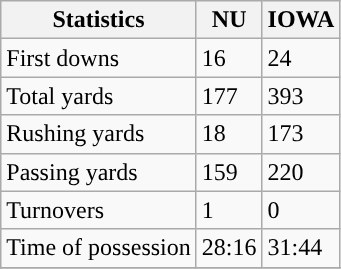<table class="wikitable">
<tr>
<th>Statistics</th>
<th>NU</th>
<th>IOWA</th>
</tr>
<tr>
<td>First downs</td>
<td>16</td>
<td>24</td>
</tr>
<tr>
<td>Total yards</td>
<td>177</td>
<td>393</td>
</tr>
<tr>
<td>Rushing yards</td>
<td>18</td>
<td>173</td>
</tr>
<tr>
<td>Passing yards</td>
<td>159</td>
<td>220</td>
</tr>
<tr>
<td>Turnovers</td>
<td>1</td>
<td>0</td>
</tr>
<tr>
<td>Time of possession</td>
<td>28:16</td>
<td>31:44</td>
</tr>
<tr>
</tr>
</table>
